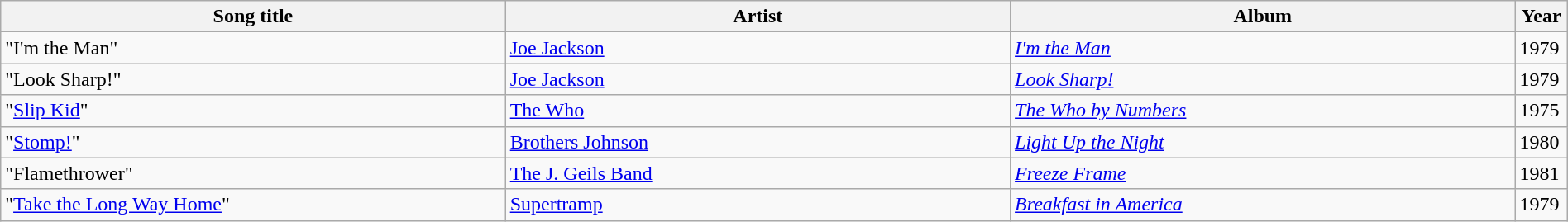<table class="wikitable" style="width:100%;">
<tr>
<th style="width:30%;">Song title</th>
<th style="width:30%;">Artist</th>
<th style="width:30%;">Album</th>
<th style="width:3%;">Year</th>
</tr>
<tr>
<td>"I'm the Man"</td>
<td><a href='#'>Joe Jackson</a></td>
<td><em><a href='#'>I'm the Man</a></em></td>
<td>1979</td>
</tr>
<tr>
<td>"Look Sharp!"</td>
<td><a href='#'>Joe Jackson</a></td>
<td><em><a href='#'>Look Sharp!</a></em></td>
<td>1979</td>
</tr>
<tr>
<td>"<a href='#'>Slip Kid</a>"</td>
<td><a href='#'>The Who</a></td>
<td><em><a href='#'>The Who by Numbers</a></em></td>
<td>1975</td>
</tr>
<tr>
<td>"<a href='#'>Stomp!</a>"</td>
<td><a href='#'>Brothers Johnson</a></td>
<td><em><a href='#'>Light Up the Night</a></em></td>
<td>1980</td>
</tr>
<tr>
<td>"Flamethrower"</td>
<td><a href='#'>The J. Geils Band</a></td>
<td><em><a href='#'>Freeze Frame</a></em></td>
<td>1981</td>
</tr>
<tr>
<td>"<a href='#'>Take the Long Way Home</a>"</td>
<td><a href='#'>Supertramp</a></td>
<td><em><a href='#'>Breakfast in America</a></em></td>
<td>1979</td>
</tr>
</table>
